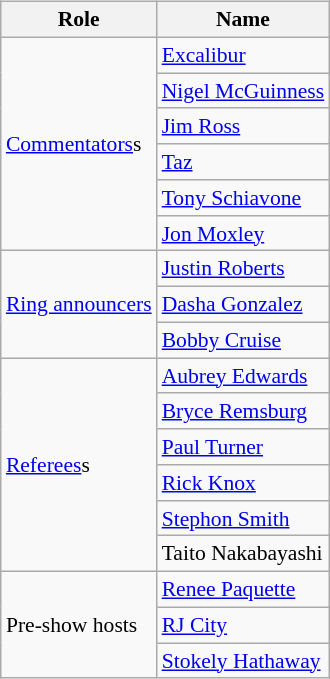<table class=wikitable style="font-size:90%; margin: 0.5em 0 0.5em 1em; float: right; clear: right;">
<tr>
<th>Role</th>
<th>Name</th>
</tr>
<tr>
<td rowspan="6"><a href='#'>Commentators</a>s</td>
<td><a href='#'>Excalibur</a> </td>
</tr>
<tr>
<td><a href='#'>Nigel McGuinness</a> </td>
</tr>
<tr>
<td><a href='#'>Jim Ross</a> </td>
</tr>
<tr>
<td><a href='#'>Taz</a> </td>
</tr>
<tr>
<td><a href='#'>Tony Schiavone</a> </td>
</tr>
<tr>
<td><a href='#'>Jon Moxley</a> </td>
</tr>
<tr>
<td rowspan=3><a href='#'>Ring announcers</a></td>
<td><a href='#'>Justin Roberts</a></td>
</tr>
<tr>
<td><a href='#'>Dasha Gonzalez</a></td>
</tr>
<tr>
<td><a href='#'>Bobby Cruise</a></td>
</tr>
<tr>
<td rowspan=6><a href='#'>Referees</a>s</td>
<td><a href='#'>Aubrey Edwards</a></td>
</tr>
<tr>
<td><a href='#'>Bryce Remsburg</a></td>
</tr>
<tr>
<td><a href='#'>Paul Turner</a></td>
</tr>
<tr>
<td><a href='#'>Rick Knox</a></td>
</tr>
<tr>
<td><a href='#'>Stephon Smith</a></td>
</tr>
<tr>
<td>Taito Nakabayashi</td>
</tr>
<tr>
<td rowspan=3>Pre-show hosts</td>
<td><a href='#'>Renee Paquette</a></td>
</tr>
<tr>
<td><a href='#'>RJ City</a></td>
</tr>
<tr>
<td><a href='#'>Stokely Hathaway</a></td>
</tr>
</table>
